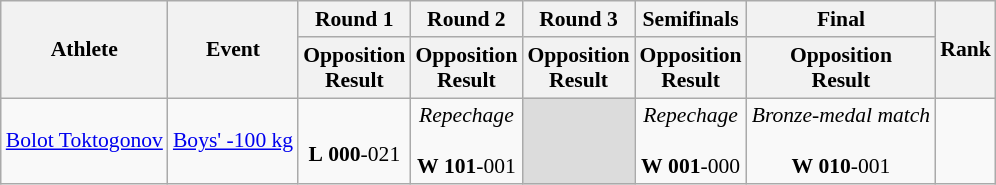<table class="wikitable" border="1" style="font-size:90%">
<tr>
<th rowspan=2>Athlete</th>
<th rowspan=2>Event</th>
<th>Round 1</th>
<th>Round 2</th>
<th>Round 3</th>
<th>Semifinals</th>
<th>Final</th>
<th rowspan=2>Rank</th>
</tr>
<tr>
<th>Opposition<br>Result</th>
<th>Opposition<br>Result</th>
<th>Opposition<br>Result</th>
<th>Opposition<br>Result</th>
<th>Opposition<br>Result</th>
</tr>
<tr>
<td><a href='#'>Bolot Toktogonov</a></td>
<td><a href='#'>Boys' -100 kg</a></td>
<td align=center> <br> <strong>L</strong> <strong>000</strong>-021</td>
<td align=center><em>Repechage</em><br> <br> <strong>W</strong> <strong>101</strong>-001</td>
<td bgcolor=#DCDCDC></td>
<td align=center><em>Repechage</em><br> <br> <strong>W</strong> <strong>001</strong>-000</td>
<td align=center><em>Bronze-medal match</em><br> <br> <strong>W</strong> <strong>010</strong>-001</td>
<td align=center></td>
</tr>
</table>
